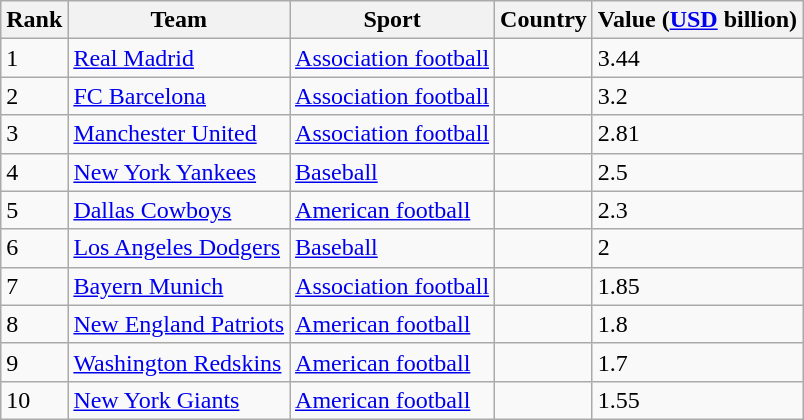<table class="sortable wikitable">
<tr>
<th>Rank</th>
<th>Team</th>
<th>Sport</th>
<th>Country</th>
<th>Value (<a href='#'>USD</a> billion)</th>
</tr>
<tr>
<td>1</td>
<td><a href='#'>Real Madrid</a></td>
<td><a href='#'>Association football</a></td>
<td></td>
<td>3.44</td>
</tr>
<tr>
<td>2</td>
<td><a href='#'>FC Barcelona</a></td>
<td><a href='#'>Association football</a></td>
<td></td>
<td>3.2</td>
</tr>
<tr>
<td>3</td>
<td><a href='#'>Manchester United</a></td>
<td><a href='#'>Association football</a></td>
<td></td>
<td>2.81</td>
</tr>
<tr>
<td>4</td>
<td><a href='#'>New York Yankees</a></td>
<td><a href='#'>Baseball</a></td>
<td></td>
<td>2.5</td>
</tr>
<tr>
<td>5</td>
<td><a href='#'>Dallas Cowboys</a></td>
<td><a href='#'>American football</a></td>
<td></td>
<td>2.3</td>
</tr>
<tr>
<td>6</td>
<td><a href='#'>Los Angeles Dodgers</a></td>
<td><a href='#'>Baseball</a></td>
<td></td>
<td>2</td>
</tr>
<tr>
<td>7</td>
<td><a href='#'>Bayern Munich</a></td>
<td><a href='#'>Association football</a></td>
<td></td>
<td>1.85</td>
</tr>
<tr>
<td>8</td>
<td><a href='#'>New England Patriots</a></td>
<td><a href='#'>American football</a></td>
<td></td>
<td>1.8</td>
</tr>
<tr>
<td>9</td>
<td><a href='#'>Washington Redskins</a></td>
<td><a href='#'>American football</a></td>
<td></td>
<td>1.7</td>
</tr>
<tr>
<td>10</td>
<td><a href='#'>New York Giants</a></td>
<td><a href='#'>American football</a></td>
<td></td>
<td>1.55</td>
</tr>
</table>
